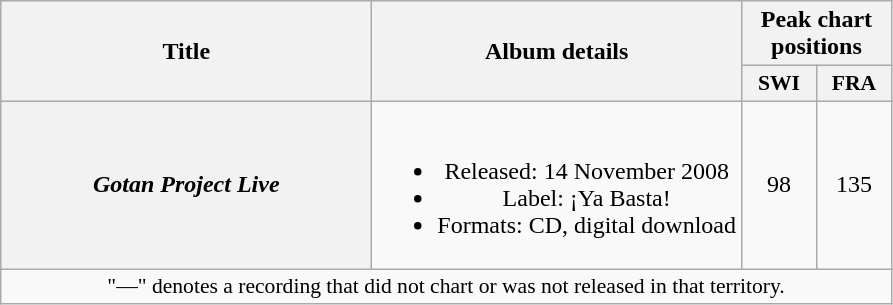<table class="wikitable plainrowheaders" style="text-align:center;">
<tr>
<th scope="col" rowspan=2 style="width:15em;">Title</th>
<th scope="col" rowspan=2>Album details</th>
<th scope="col" colspan=2>Peak chart positions</th>
</tr>
<tr>
<th scope="col" style="width:3em;font-size:90%;">SWI<br></th>
<th scope="col" style="width:3em;font-size:90%;">FRA<br></th>
</tr>
<tr>
<th scope="row"><em>Gotan Project Live</em></th>
<td><br><ul><li>Released: 14 November 2008</li><li>Label: ¡Ya Basta!</li><li>Formats: CD, digital download</li></ul></td>
<td>98</td>
<td>135</td>
</tr>
<tr>
<td colspan=10 style="font-size:90%">"—" denotes a recording that did not chart or was not released in that territory.</td>
</tr>
</table>
